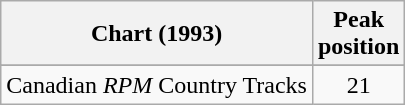<table class="wikitable sortable">
<tr>
<th align="left">Chart (1993)</th>
<th align="center">Peak<br>position</th>
</tr>
<tr>
</tr>
<tr>
<td align="left">Canadian <em>RPM</em> Country Tracks</td>
<td align="center">21</td>
</tr>
</table>
